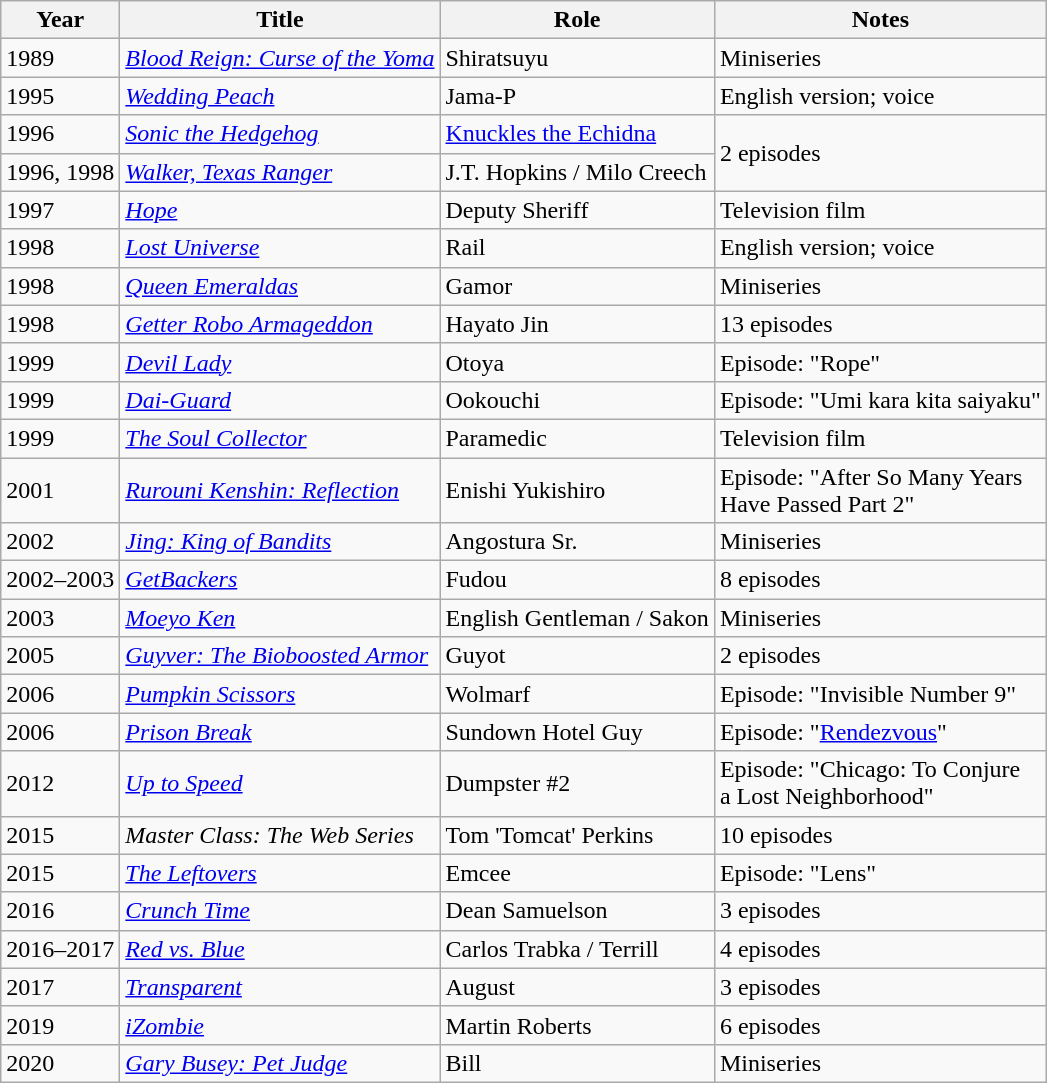<table class="wikitable sortable">
<tr>
<th>Year</th>
<th>Title</th>
<th>Role</th>
<th>Notes</th>
</tr>
<tr>
<td>1989</td>
<td><em><a href='#'>Blood Reign: Curse of the Yoma</a></em></td>
<td>Shiratsuyu</td>
<td>Miniseries</td>
</tr>
<tr>
<td>1995</td>
<td><em><a href='#'>Wedding Peach</a></em></td>
<td>Jama-P</td>
<td>English version; voice</td>
</tr>
<tr>
<td>1996</td>
<td><a href='#'><em>Sonic the Hedgehog</em></a></td>
<td><a href='#'>Knuckles the Echidna</a></td>
<td rowspan="2">2 episodes</td>
</tr>
<tr>
<td>1996, 1998</td>
<td><em><a href='#'>Walker, Texas Ranger</a></em></td>
<td>J.T. Hopkins / Milo Creech</td>
</tr>
<tr>
<td>1997</td>
<td><a href='#'><em>Hope</em></a></td>
<td>Deputy Sheriff</td>
<td>Television film</td>
</tr>
<tr>
<td>1998</td>
<td><em><a href='#'>Lost Universe</a></em></td>
<td>Rail</td>
<td>English version; voice</td>
</tr>
<tr>
<td>1998</td>
<td><em><a href='#'>Queen Emeraldas</a></em></td>
<td>Gamor</td>
<td>Miniseries</td>
</tr>
<tr>
<td>1998</td>
<td><em><a href='#'>Getter Robo Armageddon</a></em></td>
<td>Hayato Jin</td>
<td>13 episodes</td>
</tr>
<tr>
<td>1999</td>
<td><em><a href='#'>Devil Lady</a></em></td>
<td>Otoya</td>
<td>Episode: "Rope"</td>
</tr>
<tr>
<td>1999</td>
<td><em><a href='#'>Dai-Guard</a></em></td>
<td>Ookouchi</td>
<td>Episode: "Umi kara kita saiyaku"</td>
</tr>
<tr>
<td>1999</td>
<td><em><a href='#'>The Soul Collector</a></em></td>
<td>Paramedic</td>
<td>Television film</td>
</tr>
<tr>
<td>2001</td>
<td><em><a href='#'>Rurouni Kenshin: Reflection</a></em></td>
<td>Enishi Yukishiro</td>
<td>Episode: "After So Many Years<br>Have Passed Part 2"</td>
</tr>
<tr>
<td>2002</td>
<td><em><a href='#'>Jing: King of Bandits</a></em></td>
<td>Angostura Sr.</td>
<td>Miniseries</td>
</tr>
<tr>
<td>2002–2003</td>
<td><em><a href='#'>GetBackers</a></em></td>
<td>Fudou</td>
<td>8 episodes</td>
</tr>
<tr>
<td>2003</td>
<td><a href='#'><em>Moeyo Ken</em></a></td>
<td>English Gentleman / Sakon</td>
<td>Miniseries</td>
</tr>
<tr>
<td>2005</td>
<td><em><a href='#'>Guyver: The Bioboosted Armor</a></em></td>
<td>Guyot</td>
<td>2 episodes</td>
</tr>
<tr>
<td>2006</td>
<td><em><a href='#'>Pumpkin Scissors</a></em></td>
<td>Wolmarf</td>
<td>Episode: "Invisible Number 9"</td>
</tr>
<tr>
<td>2006</td>
<td><em><a href='#'>Prison Break</a></em></td>
<td>Sundown Hotel Guy</td>
<td>Episode: "<a href='#'>Rendezvous</a>"</td>
</tr>
<tr>
<td>2012</td>
<td><em><a href='#'>Up to Speed</a></em></td>
<td>Dumpster #2</td>
<td>Episode: "Chicago: To Conjure<br>a Lost Neighborhood"</td>
</tr>
<tr>
<td>2015</td>
<td><em>Master Class: The Web Series</em></td>
<td>Tom 'Tomcat' Perkins</td>
<td>10 episodes</td>
</tr>
<tr>
<td>2015</td>
<td><a href='#'><em>The Leftovers</em></a></td>
<td>Emcee</td>
<td>Episode: "Lens"</td>
</tr>
<tr>
<td>2016</td>
<td><a href='#'><em>Crunch Time</em></a></td>
<td>Dean Samuelson</td>
<td>3 episodes</td>
</tr>
<tr>
<td>2016–2017</td>
<td><em><a href='#'>Red vs. Blue</a></em></td>
<td>Carlos Trabka / Terrill</td>
<td>4 episodes</td>
</tr>
<tr>
<td>2017</td>
<td><a href='#'><em>Transparent</em></a></td>
<td>August</td>
<td>3 episodes</td>
</tr>
<tr>
<td>2019</td>
<td><a href='#'><em>iZombie</em></a></td>
<td>Martin Roberts</td>
<td>6 episodes</td>
</tr>
<tr>
<td>2020</td>
<td><em><a href='#'>Gary Busey: Pet Judge</a></em></td>
<td>Bill</td>
<td>Miniseries</td>
</tr>
</table>
